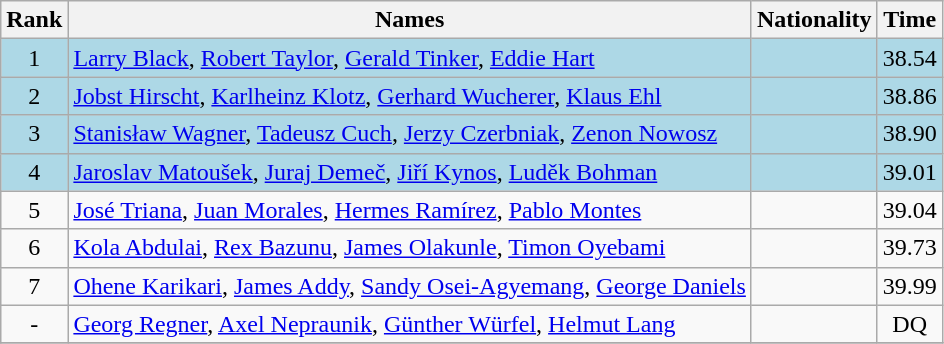<table class="wikitable sortable" style="text-align:center">
<tr>
<th>Rank</th>
<th>Names</th>
<th>Nationality</th>
<th>Time</th>
</tr>
<tr bgcolor=lightblue>
<td>1</td>
<td align=left><a href='#'>Larry Black</a>, <a href='#'>Robert Taylor</a>, <a href='#'>Gerald Tinker</a>, <a href='#'>Eddie Hart</a></td>
<td align=left></td>
<td>38.54</td>
</tr>
<tr bgcolor=lightblue>
<td>2</td>
<td align=left><a href='#'>Jobst Hirscht</a>, <a href='#'>Karlheinz Klotz</a>, <a href='#'>Gerhard Wucherer</a>, <a href='#'>Klaus Ehl</a></td>
<td align=left></td>
<td>38.86</td>
</tr>
<tr bgcolor=lightblue>
<td>3</td>
<td align=left><a href='#'>Stanisław Wagner</a>, <a href='#'>Tadeusz Cuch</a>, <a href='#'>Jerzy Czerbniak</a>, <a href='#'>Zenon Nowosz</a></td>
<td align=left></td>
<td>38.90</td>
</tr>
<tr bgcolor=lightblue>
<td>4</td>
<td align=left><a href='#'>Jaroslav Matoušek</a>, <a href='#'>Juraj Demeč</a>, <a href='#'>Jiří Kynos</a>, <a href='#'>Luděk Bohman</a></td>
<td align=left></td>
<td>39.01</td>
</tr>
<tr>
<td>5</td>
<td align=left><a href='#'>José Triana</a>, <a href='#'>Juan Morales</a>, <a href='#'>Hermes Ramírez</a>, <a href='#'>Pablo Montes</a></td>
<td align=left></td>
<td>39.04</td>
</tr>
<tr>
<td>6</td>
<td align=left><a href='#'>Kola Abdulai</a>, <a href='#'>Rex Bazunu</a>, <a href='#'>James Olakunle</a>, <a href='#'>Timon Oyebami</a></td>
<td align=left></td>
<td>39.73</td>
</tr>
<tr>
<td>7</td>
<td align=left><a href='#'>Ohene Karikari</a>, <a href='#'>James Addy</a>, <a href='#'>Sandy Osei-Agyemang</a>, <a href='#'>George Daniels</a></td>
<td align=left></td>
<td>39.99</td>
</tr>
<tr>
<td>-</td>
<td align=left><a href='#'>Georg Regner</a>, <a href='#'>Axel Nepraunik</a>, <a href='#'>Günther Würfel</a>, <a href='#'>Helmut Lang</a></td>
<td align=left></td>
<td>DQ</td>
</tr>
<tr>
</tr>
</table>
